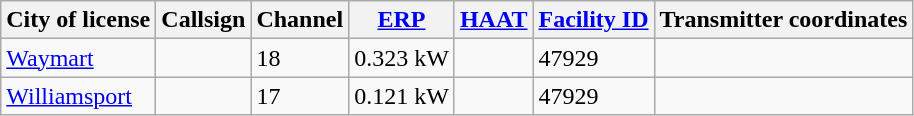<table class="sortable wikitable">
<tr>
<th>City of license</th>
<th>Callsign</th>
<th>Channel</th>
<th><a href='#'>ERP</a></th>
<th><a href='#'>HAAT</a></th>
<th><a href='#'>Facility ID</a></th>
<th>Transmitter coordinates</th>
</tr>
<tr>
<td><a href='#'>Waymart</a></td>
<td><strong></strong></td>
<td>18</td>
<td>0.323 kW</td>
<td></td>
<td>47929</td>
<td></td>
</tr>
<tr>
<td><a href='#'>Williamsport</a></td>
<td><strong></strong></td>
<td>17</td>
<td>0.121 kW</td>
<td></td>
<td>47929</td>
<td></td>
</tr>
</table>
